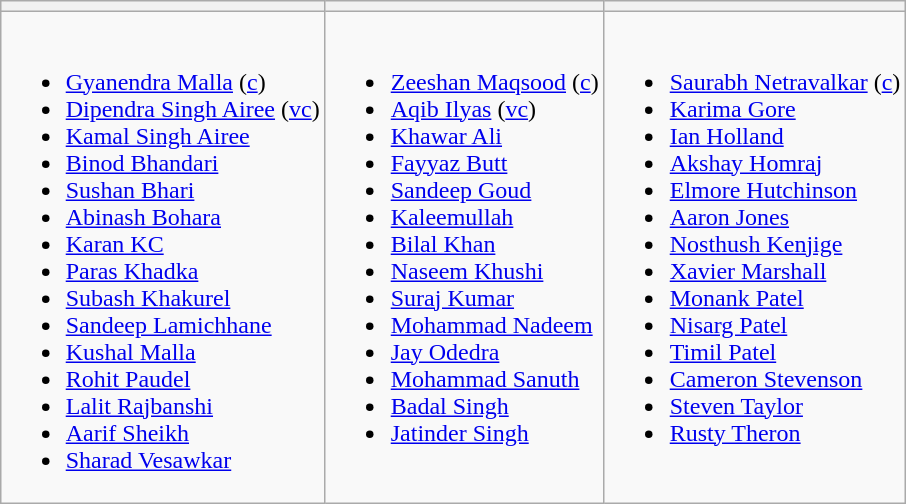<table class="wikitable" style="text-align:left; margin:auto">
<tr>
<th></th>
<th></th>
<th></th>
</tr>
<tr style="vertical-align:top">
<td><br><ul><li><a href='#'>Gyanendra Malla</a> (<a href='#'>c</a>)</li><li><a href='#'>Dipendra Singh Airee</a> (<a href='#'>vc</a>)</li><li><a href='#'>Kamal Singh Airee</a></li><li><a href='#'>Binod Bhandari</a></li><li><a href='#'>Sushan Bhari</a></li><li><a href='#'>Abinash Bohara</a></li><li><a href='#'>Karan KC</a></li><li><a href='#'>Paras Khadka</a></li><li><a href='#'>Subash Khakurel</a></li><li><a href='#'>Sandeep Lamichhane</a></li><li><a href='#'>Kushal Malla</a></li><li><a href='#'>Rohit Paudel</a></li><li><a href='#'>Lalit Rajbanshi</a></li><li><a href='#'>Aarif Sheikh</a></li><li><a href='#'>Sharad Vesawkar</a></li></ul></td>
<td><br><ul><li><a href='#'>Zeeshan Maqsood</a> (<a href='#'>c</a>)</li><li><a href='#'>Aqib Ilyas</a> (<a href='#'>vc</a>)</li><li><a href='#'>Khawar Ali</a></li><li><a href='#'>Fayyaz Butt</a></li><li><a href='#'>Sandeep Goud</a></li><li><a href='#'>Kaleemullah</a></li><li><a href='#'>Bilal Khan</a></li><li><a href='#'>Naseem Khushi</a></li><li><a href='#'>Suraj Kumar</a></li><li><a href='#'>Mohammad Nadeem</a></li><li><a href='#'>Jay Odedra</a></li><li><a href='#'>Mohammad Sanuth</a></li><li><a href='#'>Badal Singh</a></li><li><a href='#'>Jatinder Singh</a></li></ul></td>
<td><br><ul><li><a href='#'>Saurabh Netravalkar</a> (<a href='#'>c</a>)</li><li><a href='#'>Karima Gore</a></li><li><a href='#'>Ian Holland</a></li><li><a href='#'>Akshay Homraj</a></li><li><a href='#'>Elmore Hutchinson</a></li><li><a href='#'>Aaron Jones</a></li><li><a href='#'>Nosthush Kenjige</a></li><li><a href='#'>Xavier Marshall</a></li><li><a href='#'>Monank Patel</a></li><li><a href='#'>Nisarg Patel</a></li><li><a href='#'>Timil Patel</a></li><li><a href='#'>Cameron Stevenson</a></li><li><a href='#'>Steven Taylor</a></li><li><a href='#'>Rusty Theron</a></li></ul></td>
</tr>
</table>
